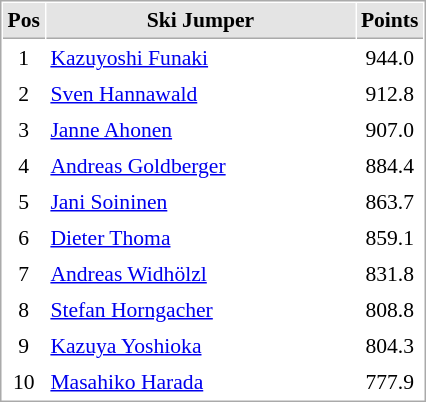<table cellspacing="1" cellpadding="3" style="border:1px solid #AAAAAA;font-size:90%">
<tr bgcolor="#E4E4E4">
<th style="border-bottom:1px solid #AAAAAA" width=10>Pos</th>
<th style="border-bottom:1px solid #AAAAAA" width=200>Ski Jumper</th>
<th style="border-bottom:1px solid #AAAAAA" width=20>Points</th>
</tr>
<tr align="center">
<td>1</td>
<td align="left"> <a href='#'>Kazuyoshi Funaki</a></td>
<td>944.0</td>
</tr>
<tr align="center">
<td>2</td>
<td align="left"> <a href='#'>Sven Hannawald</a></td>
<td>912.8</td>
</tr>
<tr align="center">
<td>3</td>
<td align="left"> <a href='#'>Janne Ahonen</a></td>
<td>907.0</td>
</tr>
<tr align="center">
<td>4</td>
<td align="left"> <a href='#'>Andreas Goldberger</a></td>
<td>884.4</td>
</tr>
<tr align="center">
<td>5</td>
<td align="left"> <a href='#'>Jani Soininen</a></td>
<td>863.7</td>
</tr>
<tr align="center">
<td>6</td>
<td align="left"> <a href='#'>Dieter Thoma</a></td>
<td>859.1</td>
</tr>
<tr align="center">
<td>7</td>
<td align="left"> <a href='#'>Andreas Widhölzl</a></td>
<td>831.8</td>
</tr>
<tr align="center">
<td>8</td>
<td align="left"> <a href='#'>Stefan Horngacher</a></td>
<td>808.8</td>
</tr>
<tr align="center">
<td>9</td>
<td align="left"> <a href='#'>Kazuya Yoshioka</a></td>
<td>804.3</td>
</tr>
<tr align="center">
<td>10</td>
<td align="left"> <a href='#'>Masahiko Harada</a></td>
<td>777.9</td>
</tr>
</table>
